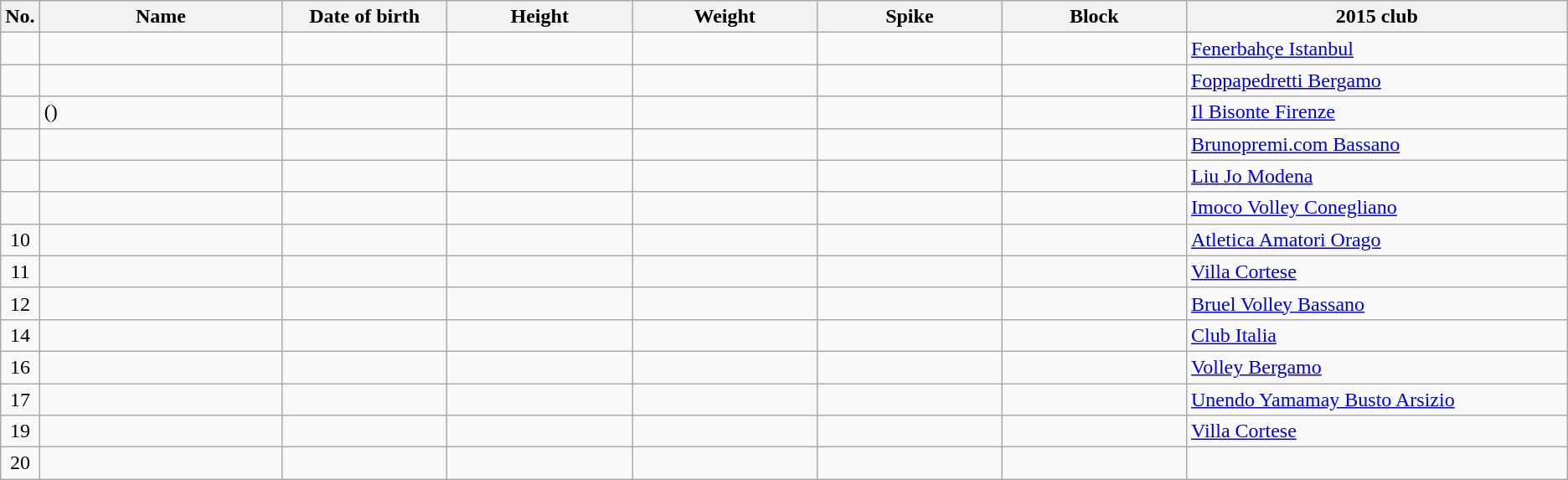<table class="wikitable sortable" style="font-size:100%; text-align:center;">
<tr>
<th>No.</th>
<th style="width:12em">Name</th>
<th style="width:8em">Date of birth</th>
<th style="width:9em">Height</th>
<th style="width:9em">Weight</th>
<th style="width:9em">Spike</th>
<th style="width:9em">Block</th>
<th style="width:19em">2015 club</th>
</tr>
<tr>
<td></td>
<td align=left></td>
<td align=right></td>
<td></td>
<td></td>
<td></td>
<td></td>
<td align=left> <a href='#'>Fenerbahçe Istanbul</a></td>
</tr>
<tr>
<td></td>
<td align=left></td>
<td align=right></td>
<td></td>
<td></td>
<td></td>
<td></td>
<td align=left> <a href='#'>Foppapedretti Bergamo</a></td>
</tr>
<tr>
<td></td>
<td align=left> ()</td>
<td align=right></td>
<td></td>
<td></td>
<td></td>
<td></td>
<td align=left> <a href='#'>Il Bisonte Firenze</a></td>
</tr>
<tr>
<td></td>
<td align=left></td>
<td align=right></td>
<td></td>
<td></td>
<td></td>
<td></td>
<td align=left> <a href='#'>Brunopremi.com Bassano</a></td>
</tr>
<tr>
<td></td>
<td align=left></td>
<td align=right></td>
<td></td>
<td></td>
<td></td>
<td></td>
<td align=left> <a href='#'>Liu Jo Modena</a></td>
</tr>
<tr>
<td></td>
<td align=left></td>
<td align=right></td>
<td></td>
<td></td>
<td></td>
<td></td>
<td align=left> <a href='#'>Imoco Volley Conegliano</a></td>
</tr>
<tr>
<td>10</td>
<td align=left></td>
<td align=right></td>
<td></td>
<td></td>
<td></td>
<td></td>
<td align=left> <a href='#'>Atletica Amatori Orago</a></td>
</tr>
<tr>
<td>11</td>
<td align=left></td>
<td align=right></td>
<td></td>
<td></td>
<td></td>
<td></td>
<td align=left> <a href='#'>Villa Cortese</a></td>
</tr>
<tr>
<td>12</td>
<td align=left></td>
<td align=right></td>
<td></td>
<td></td>
<td></td>
<td></td>
<td align=left> <a href='#'>Bruel Volley Bassano</a></td>
</tr>
<tr>
<td>14</td>
<td align=left></td>
<td align=right></td>
<td></td>
<td></td>
<td></td>
<td></td>
<td align=left> <a href='#'>Club Italia</a></td>
</tr>
<tr>
<td>16</td>
<td align=left></td>
<td align=right></td>
<td></td>
<td></td>
<td></td>
<td></td>
<td align=left> <a href='#'>Volley Bergamo</a></td>
</tr>
<tr>
<td>17</td>
<td align=left></td>
<td align=right></td>
<td></td>
<td></td>
<td></td>
<td></td>
<td align=left> <a href='#'>Unendo Yamamay Busto Arsizio</a></td>
</tr>
<tr>
<td>19</td>
<td align=left></td>
<td align=right></td>
<td></td>
<td></td>
<td></td>
<td></td>
<td align=left> <a href='#'>Villa Cortese</a></td>
</tr>
<tr>
<td>20</td>
<td align=left></td>
<td align=right></td>
<td></td>
<td></td>
<td></td>
<td></td>
<td align=left></td>
</tr>
</table>
